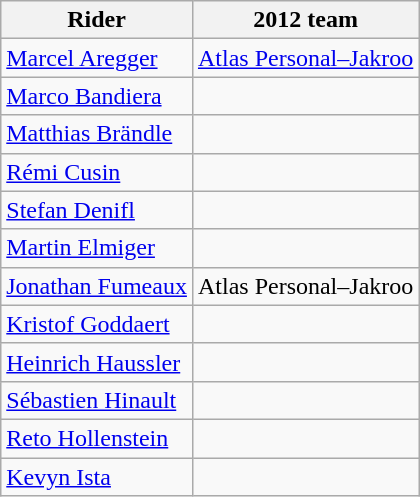<table class="wikitable">
<tr>
<th>Rider</th>
<th>2012 team</th>
</tr>
<tr>
<td><a href='#'>Marcel Aregger</a></td>
<td><a href='#'>Atlas Personal–Jakroo</a></td>
</tr>
<tr>
<td><a href='#'>Marco Bandiera</a></td>
<td></td>
</tr>
<tr>
<td><a href='#'>Matthias Brändle</a></td>
<td></td>
</tr>
<tr>
<td><a href='#'>Rémi Cusin</a></td>
<td></td>
</tr>
<tr>
<td><a href='#'>Stefan Denifl</a></td>
<td></td>
</tr>
<tr>
<td><a href='#'>Martin Elmiger</a></td>
<td></td>
</tr>
<tr>
<td><a href='#'>Jonathan Fumeaux</a></td>
<td>Atlas Personal–Jakroo</td>
</tr>
<tr>
<td><a href='#'>Kristof Goddaert</a></td>
<td></td>
</tr>
<tr>
<td><a href='#'>Heinrich Haussler</a></td>
<td></td>
</tr>
<tr>
<td><a href='#'>Sébastien Hinault</a></td>
<td></td>
</tr>
<tr>
<td><a href='#'>Reto Hollenstein</a></td>
<td></td>
</tr>
<tr>
<td><a href='#'>Kevyn Ista</a></td>
<td></td>
</tr>
</table>
